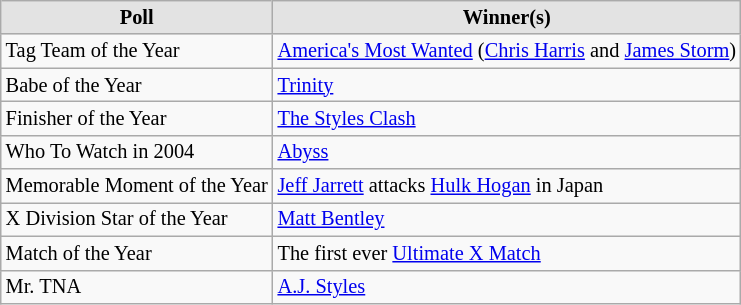<table class="wikitable" style="font-size: 85%; text-align: left;">
<tr>
<th style="border-style: none none solid solid; background: #e3e3e3"><strong>Poll</strong></th>
<th style="border-style:none none solid solid; background:#e3e3e3;"><strong>Winner(s)</strong></th>
</tr>
<tr>
<td>Tag Team of the Year</td>
<td><a href='#'>America's Most Wanted</a> (<a href='#'>Chris Harris</a> and <a href='#'>James Storm</a>)</td>
</tr>
<tr>
<td>Babe of the Year</td>
<td><a href='#'>Trinity</a></td>
</tr>
<tr>
<td>Finisher of the Year</td>
<td><a href='#'>The Styles Clash</a></td>
</tr>
<tr>
<td>Who To Watch in 2004</td>
<td><a href='#'>Abyss</a></td>
</tr>
<tr>
<td>Memorable Moment of the Year</td>
<td><a href='#'>Jeff Jarrett</a> attacks <a href='#'>Hulk Hogan</a> in Japan</td>
</tr>
<tr>
<td>X Division Star of the Year</td>
<td><a href='#'>Matt Bentley</a></td>
</tr>
<tr>
<td>Match of the Year</td>
<td>The first ever <a href='#'>Ultimate X Match</a></td>
</tr>
<tr>
<td>Mr. TNA</td>
<td><a href='#'>A.J. Styles</a></td>
</tr>
</table>
